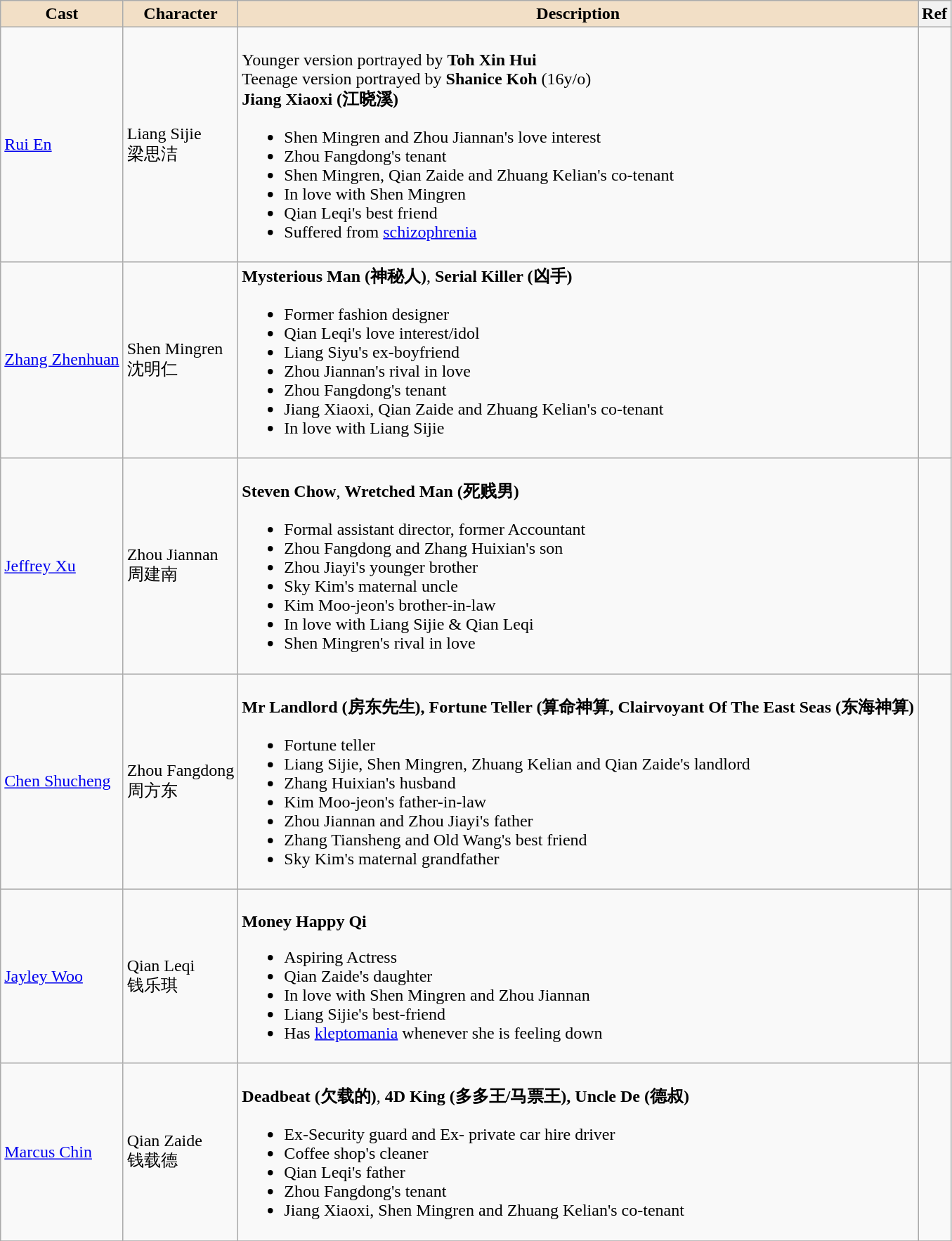<table class="wikitable">
<tr>
<th style="background:#f2dfc6">Cast</th>
<th style="background:#f2dfc6">Character</th>
<th style="background:#f2dfc6">Description</th>
<th>Ref</th>
</tr>
<tr>
<td><a href='#'>Rui En</a></td>
<td>Liang Sijie <br> 梁思洁</td>
<td><br>Younger version portrayed by <strong>Toh Xin Hui</strong> <br> Teenage version portrayed by <strong>Shanice Koh</strong> (16y/o)  <br>
<strong> Jiang Xiaoxi (江晓溪) </strong><ul><li>Shen Mingren and Zhou Jiannan's love interest</li><li>Zhou Fangdong's tenant</li><li>Shen Mingren, Qian Zaide and Zhuang Kelian's co-tenant</li><li>In love with Shen Mingren</li><li>Qian Leqi's best friend</li><li>Suffered from <a href='#'>schizophrenia</a></li></ul></td>
<td></td>
</tr>
<tr>
<td><a href='#'>Zhang Zhenhuan</a></td>
<td>Shen Mingren <br> 沈明仁</td>
<td><strong>Mysterious Man (神秘人)</strong>, <strong>Serial Killer (凶手)</strong><br><ul><li>Former fashion designer</li><li>Qian Leqi's love interest/idol</li><li>Liang Siyu's ex-boyfriend</li><li>Zhou Jiannan's rival in love</li><li>Zhou Fangdong's tenant</li><li>Jiang Xiaoxi, Qian Zaide and Zhuang Kelian's co-tenant</li><li>In love with Liang Sijie</li></ul></td>
<td></td>
</tr>
<tr>
<td><a href='#'>Jeffrey Xu</a></td>
<td>Zhou Jiannan <br> 周建南</td>
<td><br><strong>Steven Chow</strong>, <strong>Wretched Man (死贱男)</strong><ul><li>Formal assistant director, former Accountant</li><li>Zhou Fangdong and Zhang Huixian's son</li><li>Zhou Jiayi's younger brother</li><li>Sky Kim's maternal uncle</li><li>Kim Moo-jeon's brother-in-law</li><li>In love with Liang Sijie & Qian Leqi</li><li>Shen Mingren's rival in love</li></ul></td>
<td></td>
</tr>
<tr>
<td><a href='#'>Chen Shucheng</a></td>
<td>Zhou Fangdong <br> 周方东</td>
<td><br><strong>Mr Landlord (房东先生), Fortune Teller (算命神算, Clairvoyant Of The East Seas (东海神算)</strong><ul><li>Fortune teller</li><li>Liang Sijie, Shen Mingren, Zhuang Kelian and Qian Zaide's landlord</li><li>Zhang Huixian's husband</li><li>Kim Moo-jeon's father-in-law</li><li>Zhou Jiannan and Zhou Jiayi's father</li><li>Zhang Tiansheng and Old Wang's best friend</li><li>Sky Kim's maternal grandfather</li></ul></td>
<td></td>
</tr>
<tr>
<td><a href='#'>Jayley Woo</a></td>
<td>Qian Leqi <br> 钱乐琪</td>
<td><br><strong>Money Happy Qi</strong><ul><li>Aspiring Actress</li><li>Qian Zaide's daughter</li><li>In love with Shen Mingren and Zhou Jiannan</li><li>Liang Sijie's best-friend</li><li>Has <a href='#'>kleptomania</a> whenever she is feeling down</li></ul></td>
<td></td>
</tr>
<tr>
<td><a href='#'>Marcus Chin</a></td>
<td>Qian Zaide <br> 钱载德</td>
<td><br><strong>Deadbeat (欠载的)</strong>, <strong>4D King (多多王/马票王), Uncle De (德叔)</strong><ul><li>Ex-Security guard and Ex- private car hire driver</li><li>Coffee shop's cleaner</li><li>Qian Leqi's father</li><li>Zhou Fangdong's tenant</li><li>Jiang Xiaoxi, Shen Mingren and Zhuang Kelian's co-tenant</li></ul></td>
<td></td>
</tr>
<tr>
</tr>
</table>
